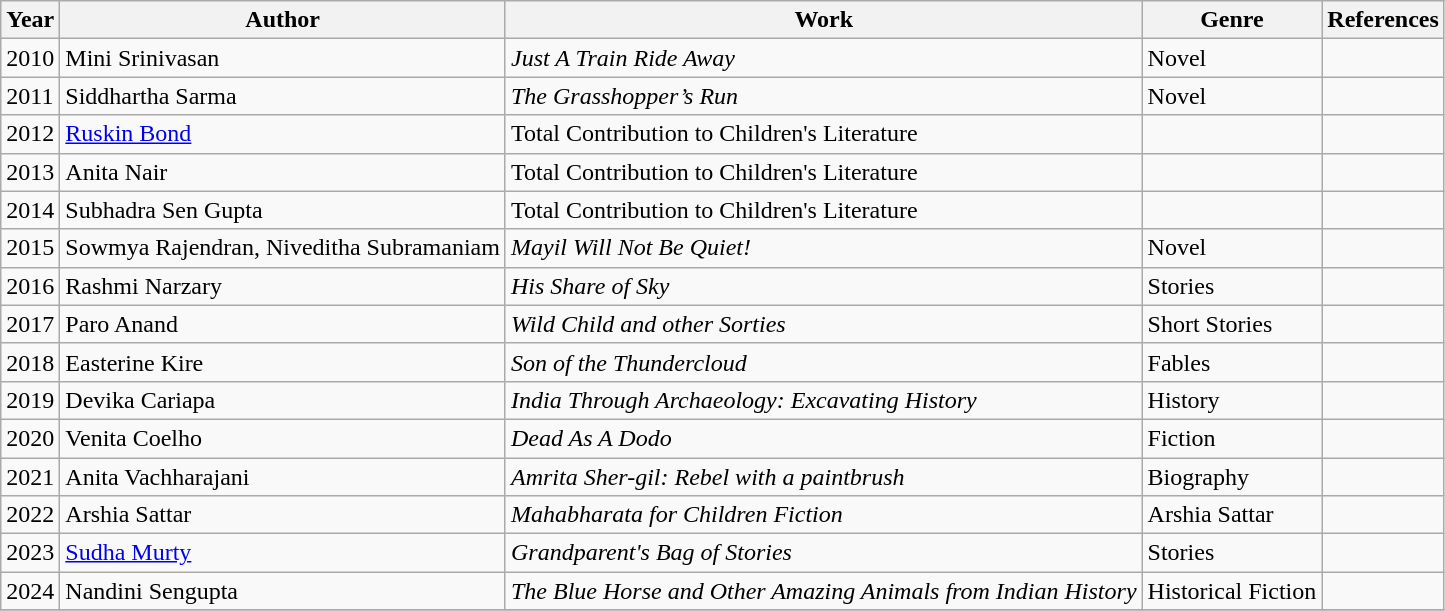<table class="wikitable sortable">
<tr>
<th>Year</th>
<th>Author</th>
<th>Work</th>
<th>Genre</th>
<th class="unsortable">References</th>
</tr>
<tr>
<td>2010</td>
<td>Mini Srinivasan</td>
<td><em>Just A Train Ride Away</em></td>
<td>Novel</td>
<td></td>
</tr>
<tr>
<td>2011</td>
<td>Siddhartha Sarma</td>
<td><em>The Grasshopper’s Run</em></td>
<td>Novel</td>
<td></td>
</tr>
<tr>
<td>2012</td>
<td><a href='#'>Ruskin Bond</a></td>
<td>Total Contribution to Children's Literature</td>
<td></td>
<td></td>
</tr>
<tr>
<td>2013</td>
<td>Anita Nair</td>
<td>Total Contribution to Children's Literature</td>
<td></td>
<td></td>
</tr>
<tr>
<td>2014</td>
<td>Subhadra Sen Gupta</td>
<td>Total Contribution to Children's Literature</td>
<td></td>
<td></td>
</tr>
<tr>
<td>2015</td>
<td>Sowmya Rajendran, Niveditha Subramaniam</td>
<td><em>Mayil Will Not Be Quiet!</em></td>
<td>Novel</td>
<td></td>
</tr>
<tr>
<td>2016</td>
<td>Rashmi Narzary</td>
<td><em>His Share of Sky</em></td>
<td>Stories</td>
<td></td>
</tr>
<tr>
<td>2017</td>
<td>Paro Anand</td>
<td><em>Wild Child and other Sorties</em></td>
<td>Short Stories</td>
<td></td>
</tr>
<tr>
<td>2018</td>
<td>Easterine Kire</td>
<td><em>Son of the Thundercloud</em></td>
<td>Fables</td>
<td></td>
</tr>
<tr>
<td>2019</td>
<td>Devika Cariapa</td>
<td><em>India Through Archaeology: Excavating History</em></td>
<td>History</td>
<td></td>
</tr>
<tr>
<td>2020</td>
<td>Venita Coelho</td>
<td><em>Dead As A Dodo</em></td>
<td>Fiction</td>
<td></td>
</tr>
<tr>
<td>2021</td>
<td>Anita Vachharajani</td>
<td><em>Amrita Sher-gil: Rebel with a paintbrush</em></td>
<td>Biography</td>
<td></td>
</tr>
<tr>
<td>2022</td>
<td>Arshia Sattar</td>
<td><em>Mahabharata for Children Fiction</em></td>
<td>Arshia Sattar</td>
<td></td>
</tr>
<tr>
<td>2023</td>
<td><a href='#'>Sudha Murty</a></td>
<td><em>Grandparent's Bag of Stories</em></td>
<td>Stories</td>
<td></td>
</tr>
<tr>
<td>2024</td>
<td>Nandini Sengupta</td>
<td><em>The Blue Horse and Other Amazing Animals from Indian History</em></td>
<td>Historical Fiction</td>
<td></td>
</tr>
<tr>
</tr>
</table>
